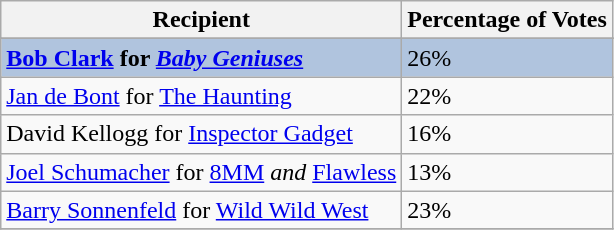<table class="wikitable sortable plainrowheaders" align="centre">
<tr>
<th>Recipient</th>
<th>Percentage of Votes</th>
</tr>
<tr>
</tr>
<tr style="background:#B0C4DE;">
<td><strong><a href='#'>Bob Clark</a> for <em><a href='#'>Baby Geniuses</a><strong><em></td>
<td></strong>26%<strong></td>
</tr>
<tr>
<td><a href='#'>Jan de Bont</a> for </em><a href='#'>The Haunting</a><em></td>
<td>22%</td>
</tr>
<tr>
<td>David Kellogg for </em><a href='#'>Inspector Gadget</a><em></td>
<td>16%</td>
</tr>
<tr>
<td><a href='#'>Joel Schumacher</a> for </em><a href='#'>8MM</a><em> and </em><a href='#'>Flawless</a><em></td>
<td>13%</td>
</tr>
<tr>
<td><a href='#'>Barry Sonnenfeld</a> for </em><a href='#'>Wild Wild West</a><em></td>
<td>23%</td>
</tr>
<tr>
</tr>
</table>
